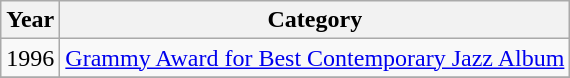<table class="wikitable">
<tr>
<th align="left">Year</th>
<th align="left">Category</th>
</tr>
<tr>
<td align="left">1996</td>
<td align="left"><a href='#'>Grammy Award for Best Contemporary Jazz Album</a></td>
</tr>
<tr>
</tr>
</table>
